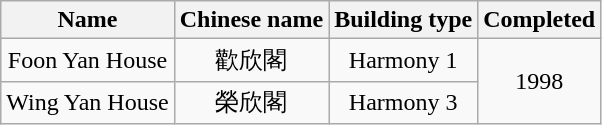<table class="wikitable" style="text-align: center">
<tr>
<th>Name</th>
<th>Chinese name</th>
<th>Building type</th>
<th>Completed</th>
</tr>
<tr>
<td>Foon Yan House</td>
<td>歡欣閣</td>
<td>Harmony 1</td>
<td rowspan="2">1998</td>
</tr>
<tr>
<td>Wing Yan House</td>
<td>榮欣閣</td>
<td>Harmony 3</td>
</tr>
</table>
